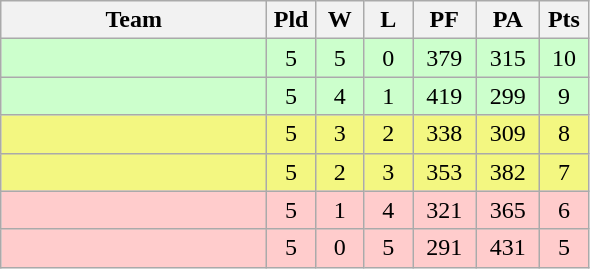<table class="wikitable" style="text-align:center;">
<tr>
<th width=170>Team</th>
<th width=25>Pld</th>
<th width=25>W</th>
<th width=25>L</th>
<th width=35>PF</th>
<th width=35>PA</th>
<th width=25>Pts</th>
</tr>
<tr bgcolor=#ccffcc>
<td style="text-align:left"></td>
<td>5</td>
<td>5</td>
<td>0</td>
<td>379</td>
<td>315</td>
<td>10</td>
</tr>
<tr bgcolor=#ccffcc>
<td style="text-align:left"></td>
<td>5</td>
<td>4</td>
<td>1</td>
<td>419</td>
<td>299</td>
<td>9</td>
</tr>
<tr bgcolor=#F3F781>
<td style="text-align:left"></td>
<td>5</td>
<td>3</td>
<td>2</td>
<td>338</td>
<td>309</td>
<td>8</td>
</tr>
<tr bgcolor=#F3F781>
<td style="text-align:left"></td>
<td>5</td>
<td>2</td>
<td>3</td>
<td>353</td>
<td>382</td>
<td>7</td>
</tr>
<tr bgcolor=#ffcccc>
<td style="text-align:left"></td>
<td>5</td>
<td>1</td>
<td>4</td>
<td>321</td>
<td>365</td>
<td>6</td>
</tr>
<tr bgcolor=#ffcccc>
<td style="text-align:left"></td>
<td>5</td>
<td>0</td>
<td>5</td>
<td>291</td>
<td>431</td>
<td>5</td>
</tr>
</table>
